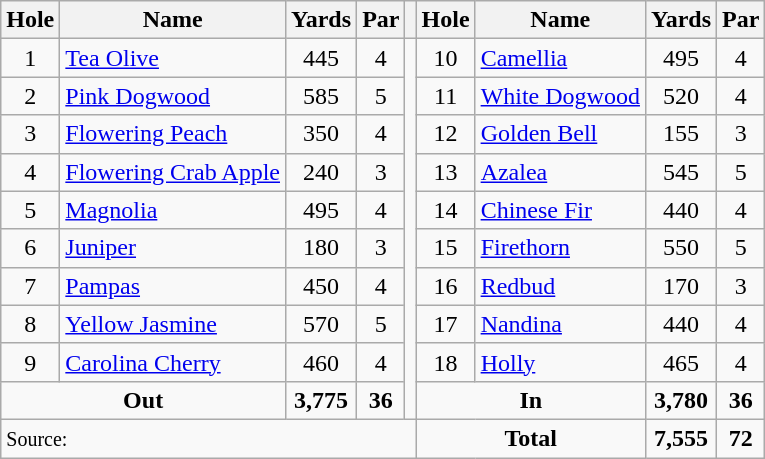<table class=wikitable style="text-align: center">
<tr>
<th>Hole</th>
<th>Name</th>
<th>Yards</th>
<th>Par</th>
<th></th>
<th>Hole</th>
<th>Name</th>
<th>Yards</th>
<th>Par</th>
</tr>
<tr>
<td>1</td>
<td align=left><a href='#'>Tea Olive</a></td>
<td>445</td>
<td>4</td>
<td rowspan=10></td>
<td>10</td>
<td align=left><a href='#'>Camellia</a></td>
<td>495</td>
<td>4</td>
</tr>
<tr>
<td>2</td>
<td align=left><a href='#'>Pink Dogwood</a></td>
<td>585</td>
<td>5</td>
<td>11</td>
<td align=left><a href='#'>White Dogwood</a></td>
<td>520</td>
<td>4</td>
</tr>
<tr>
<td>3</td>
<td align=left><a href='#'>Flowering Peach</a></td>
<td>350</td>
<td>4</td>
<td>12</td>
<td align=left><a href='#'>Golden Bell</a></td>
<td>155</td>
<td>3</td>
</tr>
<tr>
<td>4</td>
<td align=left><a href='#'>Flowering Crab Apple</a></td>
<td>240</td>
<td>3</td>
<td>13</td>
<td align=left><a href='#'>Azalea</a></td>
<td>545</td>
<td>5</td>
</tr>
<tr>
<td>5</td>
<td align=left><a href='#'>Magnolia</a></td>
<td>495</td>
<td>4</td>
<td>14</td>
<td align=left><a href='#'>Chinese Fir</a></td>
<td>440</td>
<td>4</td>
</tr>
<tr>
<td>6</td>
<td align=left><a href='#'>Juniper</a></td>
<td>180</td>
<td>3</td>
<td>15</td>
<td align=left><a href='#'>Firethorn</a></td>
<td>550</td>
<td>5</td>
</tr>
<tr>
<td>7</td>
<td align=left><a href='#'>Pampas</a></td>
<td>450</td>
<td>4</td>
<td>16</td>
<td align=left><a href='#'>Redbud</a></td>
<td>170</td>
<td>3</td>
</tr>
<tr>
<td>8</td>
<td align=left><a href='#'>Yellow Jasmine</a></td>
<td>570</td>
<td>5</td>
<td>17</td>
<td align=left><a href='#'>Nandina</a></td>
<td>440</td>
<td>4</td>
</tr>
<tr>
<td>9</td>
<td align=left><a href='#'>Carolina Cherry</a></td>
<td>460</td>
<td>4</td>
<td>18</td>
<td align=left><a href='#'>Holly</a></td>
<td>465</td>
<td>4</td>
</tr>
<tr>
<td colspan=2><strong>Out</strong></td>
<td><strong>3,775</strong></td>
<td><strong>36</strong></td>
<td colspan=2><strong>In</strong></td>
<td><strong>3,780</strong></td>
<td><strong>36</strong></td>
</tr>
<tr>
<td colspan=5 align=left><small>Source:</small></td>
<td colspan=2><strong>Total</strong></td>
<td><strong>7,555</strong></td>
<td><strong>72</strong></td>
</tr>
</table>
